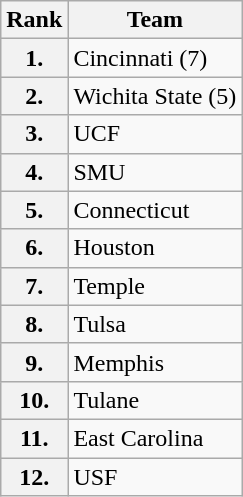<table class="wikitable">
<tr>
<th>Rank</th>
<th>Team</th>
</tr>
<tr>
<th>1.</th>
<td>Cincinnati (7)</td>
</tr>
<tr>
<th>2.</th>
<td>Wichita State (5)</td>
</tr>
<tr>
<th>3.</th>
<td>UCF</td>
</tr>
<tr>
<th>4.</th>
<td>SMU</td>
</tr>
<tr>
<th>5.</th>
<td>Connecticut</td>
</tr>
<tr>
<th>6.</th>
<td>Houston</td>
</tr>
<tr>
<th>7.</th>
<td>Temple</td>
</tr>
<tr>
<th>8.</th>
<td>Tulsa</td>
</tr>
<tr>
<th>9.</th>
<td>Memphis</td>
</tr>
<tr>
<th>10.</th>
<td>Tulane</td>
</tr>
<tr>
<th>11.</th>
<td>East Carolina</td>
</tr>
<tr>
<th>12.</th>
<td>USF</td>
</tr>
</table>
